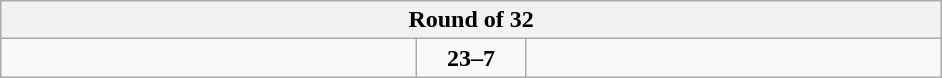<table class="wikitable" style="text-align: center;">
<tr>
<th colspan=3>Round of 32</th>
</tr>
<tr>
<td align=left width="270"><strong></strong></td>
<td align=center width="65"><strong>23–7</strong></td>
<td align=left width="270"></td>
</tr>
</table>
